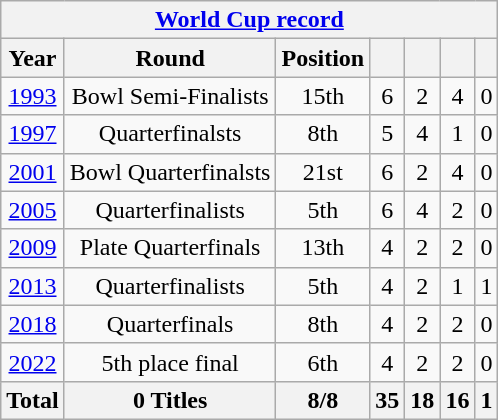<table class="wikitable" style="text-align: center;">
<tr>
<th colspan=10><a href='#'>World Cup record</a></th>
</tr>
<tr>
<th>Year</th>
<th>Round</th>
<th>Position</th>
<th></th>
<th></th>
<th></th>
<th></th>
</tr>
<tr>
<td> <a href='#'>1993</a></td>
<td>Bowl Semi-Finalists</td>
<td>15th</td>
<td>6</td>
<td>2</td>
<td>4</td>
<td>0</td>
</tr>
<tr>
<td><a href='#'>1997</a></td>
<td>Quarterfinalsts</td>
<td>8th</td>
<td>5</td>
<td>4</td>
<td>1</td>
<td>0</td>
</tr>
<tr>
<td> <a href='#'>2001</a></td>
<td>Bowl Quarterfinalsts</td>
<td>21st</td>
<td>6</td>
<td>2</td>
<td>4</td>
<td>0</td>
</tr>
<tr>
<td> <a href='#'>2005</a></td>
<td>Quarterfinalists</td>
<td>5th</td>
<td>6</td>
<td>4</td>
<td>2</td>
<td>0</td>
</tr>
<tr>
<td> <a href='#'>2009</a></td>
<td>Plate Quarterfinals</td>
<td>13th</td>
<td>4</td>
<td>2</td>
<td>2</td>
<td>0</td>
</tr>
<tr>
<td> <a href='#'>2013</a></td>
<td>Quarterfinalists</td>
<td>5th</td>
<td>4</td>
<td>2</td>
<td>1</td>
<td>1</td>
</tr>
<tr>
<td> <a href='#'>2018</a></td>
<td>Quarterfinals</td>
<td>8th</td>
<td>4</td>
<td>2</td>
<td>2</td>
<td>0</td>
</tr>
<tr>
<td> <a href='#'>2022</a></td>
<td>5th place final</td>
<td>6th</td>
<td>4</td>
<td>2</td>
<td>2</td>
<td>0</td>
</tr>
<tr>
<th>Total</th>
<th>0 Titles</th>
<th>8/8</th>
<th>35</th>
<th>18</th>
<th>16</th>
<th>1</th>
</tr>
</table>
